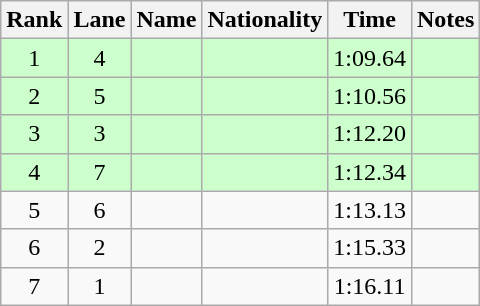<table class="wikitable sortable" style="text-align:center">
<tr>
<th>Rank</th>
<th>Lane</th>
<th>Name</th>
<th>Nationality</th>
<th>Time</th>
<th>Notes</th>
</tr>
<tr bgcolor=ccffcc>
<td>1</td>
<td>4</td>
<td align=left></td>
<td align=left></td>
<td>1:09.64</td>
<td><strong></strong></td>
</tr>
<tr bgcolor=ccffcc>
<td>2</td>
<td>5</td>
<td align=left></td>
<td align=left></td>
<td>1:10.56</td>
<td><strong></strong></td>
</tr>
<tr bgcolor=ccffcc>
<td>3</td>
<td>3</td>
<td align=left></td>
<td align=left></td>
<td>1:12.20</td>
<td><strong></strong></td>
</tr>
<tr bgcolor=ccffcc>
<td>4</td>
<td>7</td>
<td align=left></td>
<td align=left></td>
<td>1:12.34</td>
<td><strong></strong></td>
</tr>
<tr>
<td>5</td>
<td>6</td>
<td align=left></td>
<td align=left></td>
<td>1:13.13</td>
<td></td>
</tr>
<tr>
<td>6</td>
<td>2</td>
<td align=left></td>
<td align=left></td>
<td>1:15.33</td>
<td></td>
</tr>
<tr>
<td>7</td>
<td>1</td>
<td align=left></td>
<td align=left></td>
<td>1:16.11</td>
<td></td>
</tr>
</table>
